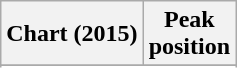<table class="wikitable plainrowheaders sortable" style="text-align:center;">
<tr>
<th scope="col">Chart (2015)</th>
<th scope="col">Peak<br>position</th>
</tr>
<tr>
</tr>
<tr>
</tr>
<tr>
</tr>
<tr>
</tr>
<tr>
</tr>
</table>
